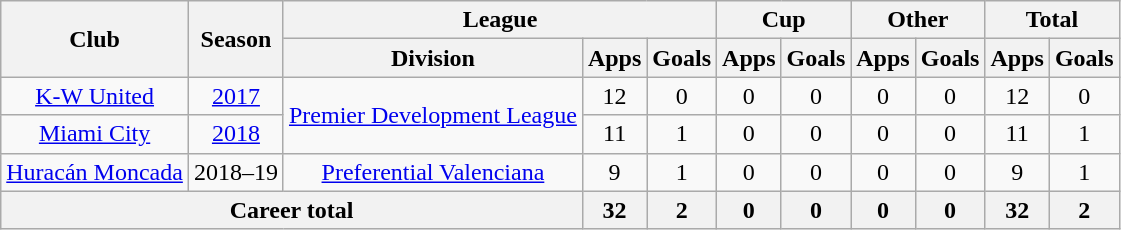<table class="wikitable" style="text-align: center">
<tr>
<th rowspan="2">Club</th>
<th rowspan="2">Season</th>
<th colspan="3">League</th>
<th colspan="2">Cup</th>
<th colspan="2">Other</th>
<th colspan="2">Total</th>
</tr>
<tr>
<th>Division</th>
<th>Apps</th>
<th>Goals</th>
<th>Apps</th>
<th>Goals</th>
<th>Apps</th>
<th>Goals</th>
<th>Apps</th>
<th>Goals</th>
</tr>
<tr>
<td><a href='#'>K-W United</a></td>
<td><a href='#'>2017</a></td>
<td rowspan="2"><a href='#'>Premier Development League</a></td>
<td>12</td>
<td>0</td>
<td>0</td>
<td>0</td>
<td>0</td>
<td>0</td>
<td>12</td>
<td>0</td>
</tr>
<tr>
<td><a href='#'>Miami City</a></td>
<td><a href='#'>2018</a></td>
<td>11</td>
<td>1</td>
<td>0</td>
<td>0</td>
<td>0</td>
<td>0</td>
<td>11</td>
<td>1</td>
</tr>
<tr>
<td><a href='#'>Huracán Moncada</a></td>
<td>2018–19</td>
<td><a href='#'>Preferential Valenciana</a></td>
<td>9</td>
<td>1</td>
<td>0</td>
<td>0</td>
<td>0</td>
<td>0</td>
<td>9</td>
<td>1</td>
</tr>
<tr>
<th colspan=3>Career total</th>
<th>32</th>
<th>2</th>
<th>0</th>
<th>0</th>
<th>0</th>
<th>0</th>
<th>32</th>
<th>2</th>
</tr>
</table>
